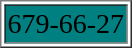<table border="1">
<tr>
<td style="background:teal; font-size: 14pt; color: black">679-66-27</td>
</tr>
</table>
